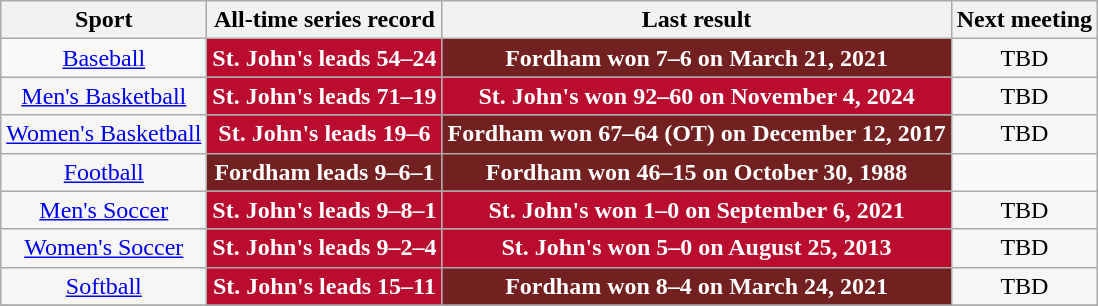<table class="wikitable" style="margin-left: 1em; margin-bottom: 1em; text-align: center">
<tr>
<th>Sport</th>
<th>All-time series record</th>
<th>Last result</th>
<th>Next meeting</th>
</tr>
<tr>
<td><a href='#'>Baseball</a></td>
<td style="background: #ba0c2f; color:#ffffff"><strong>St. John's leads 54–24</strong></td>
<td style="background: #732020; color:#ffffff"><strong>Fordham won 7–6 on March 21, 2021</strong></td>
<td style="background: #f6f6f6;">TBD</td>
</tr>
<tr>
<td style="background: #f6f6f6;"><a href='#'>Men's Basketball</a></td>
<td style="background: #ba0c2f; color:#ffffff"><strong>St. John's leads 71–19</strong></td>
<td style="background: #ba0c2f; color:#ffffff"><strong>St. John's won 92–60 on November 4, 2024</strong></td>
<td style="background: #f6f6f6;">TBD</td>
</tr>
<tr>
<td style="background: #f6f6f6;"><a href='#'>Women's Basketball</a></td>
<td style="background: #ba0c2f; color:#ffffff"><strong>St. John's leads 19–6</strong></td>
<td style="background: #732020; color:#ffffff"><strong>Fordham won 67–64 (OT) on December 12, 2017</strong></td>
<td style="background: #f6f6f6;">TBD</td>
</tr>
<tr>
<td style="background: #f6f6f6;"><a href='#'>Football</a></td>
<td style="background: #732020; color:#ffffff"><strong>Fordham leads 9–6–1</strong></td>
<td style="background: #732020; color:#ffffff"><strong>Fordham won 46–15 on October 30, 1988</strong></td>
<td></td>
</tr>
<tr>
<td style="background: #f6f6f6;"><a href='#'>Men's Soccer</a></td>
<td style="background: #ba0c2f; color:#ffffff"><strong>St. John's leads 9–8–1</strong></td>
<td style="background: #ba0c2f; color:#ffffff"><strong>St. John's won 1–0 on September 6, 2021</strong></td>
<td style="background: #f6f6f6;">TBD</td>
</tr>
<tr>
<td style="background: #f6f6f6;"><a href='#'>Women's Soccer</a></td>
<td style="background: #ba0c2f; color:#ffffff"><strong>St. John's leads 9–2–4</strong></td>
<td style="background: #ba0c2f; color:#ffffff"><strong>St. John's won 5–0 on August 25, 2013</strong></td>
<td style="background: #f6f6f6;">TBD</td>
</tr>
<tr>
<td style="background: #f6f6f6;"><a href='#'>Softball</a></td>
<td style="background: #ba0c2f; color:#ffffff"><strong>St. John's leads 15–11</strong></td>
<td style="background: #732020; color:#ffffff"><strong>Fordham won 8–4 on March 24, 2021</strong></td>
<td style="background: #f6f6f6;">TBD</td>
</tr>
<tr>
</tr>
</table>
